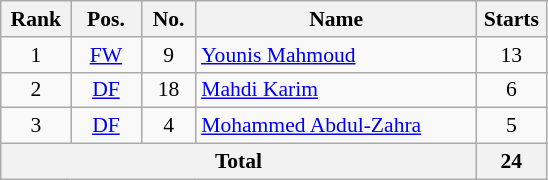<table class="wikitable sortable" style="font-size: 90%; text-align: center;">
<tr>
<th style="width:40px;">Rank</th>
<th style="width:40px;">Pos.</th>
<th style="width:30px;">No.</th>
<th style="width:180px;">Name</th>
<th style="width:40px;">Starts</th>
</tr>
<tr>
<td>1</td>
<td><a href='#'>FW</a></td>
<td>9</td>
<td style="text-align:left"> <a href='#'>Younis Mahmoud</a></td>
<td>13</td>
</tr>
<tr>
<td>2</td>
<td><a href='#'>DF</a></td>
<td>18</td>
<td style="text-align:left"> <a href='#'>Mahdi Karim</a></td>
<td>6</td>
</tr>
<tr>
<td>3</td>
<td><a href='#'>DF</a></td>
<td>4</td>
<td style="text-align:left"> <a href='#'>Mohammed Abdul-Zahra</a></td>
<td>5</td>
</tr>
<tr>
<th colspan="4">Total</th>
<th>24</th>
</tr>
</table>
